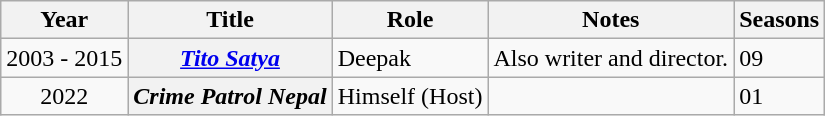<table class="wikitable plainrowheaders sortable" style="margin-right: 0;">
<tr>
<th>Year</th>
<th>Title</th>
<th>Role</th>
<th>Notes</th>
<th>Seasons</th>
</tr>
<tr>
<td>2003 - 2015</td>
<th scope="row"><em><a href='#'>Tito Satya</a></em></th>
<td>Deepak</td>
<td>Also writer and director.</td>
<td>09</td>
</tr>
<tr>
<td style="text-align:center;">2022</td>
<th scope="row"><em>Crime Patrol Nepal</em></th>
<td>Himself (Host)</td>
<td></td>
<td>01</td>
</tr>
</table>
